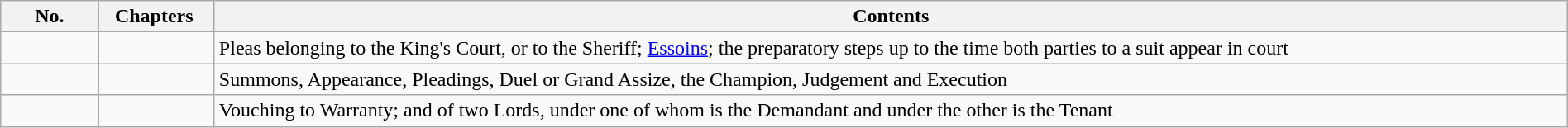<table class="wikitable" border="1" style="width:100%" cellpadding="4">
<tr>
<th>    No.    </th>
<th>Chapters </th>
<th>Contents</th>
</tr>
<tr>
<td></td>
<td></td>
<td>Pleas belonging to the King's Court, or to the Sheriff; <a href='#'>Essoins</a>; the preparatory steps up to the time both parties to a suit appear in court</td>
</tr>
<tr>
<td></td>
<td></td>
<td>Summons, Appearance, Pleadings, Duel or Grand Assize, the Champion, Judgement and Execution</td>
</tr>
<tr>
<td></td>
<td></td>
<td>Vouching to Warranty; and of two Lords, under one of whom is the Demandant and under the other is the Tenant</td>
</tr>
</table>
